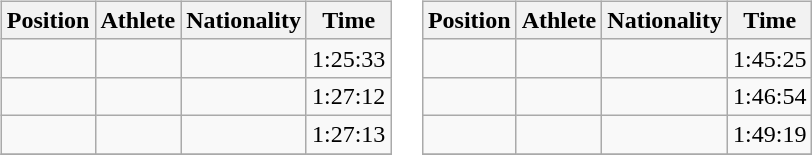<table>
<tr>
<td><br><table class="wikitable sortable">
<tr>
<th scope="col">Position</th>
<th scope="col">Athlete</th>
<th scope="col">Nationality</th>
<th scope="col">Time</th>
</tr>
<tr>
<td></td>
<td></td>
<td></td>
<td>1:25:33</td>
</tr>
<tr>
<td></td>
<td></td>
<td></td>
<td>1:27:12</td>
</tr>
<tr>
<td></td>
<td></td>
<td></td>
<td>1:27:13</td>
</tr>
<tr>
</tr>
</table>
</td>
<td><br><table class="wikitable sortable">
<tr>
<th scope="col">Position</th>
<th scope="col">Athlete</th>
<th scope="col">Nationality</th>
<th scope="col">Time</th>
</tr>
<tr>
<td></td>
<td></td>
<td></td>
<td>1:45:25</td>
</tr>
<tr>
<td></td>
<td></td>
<td></td>
<td>1:46:54</td>
</tr>
<tr>
<td></td>
<td></td>
<td></td>
<td>1:49:19</td>
</tr>
<tr>
</tr>
</table>
</td>
</tr>
</table>
